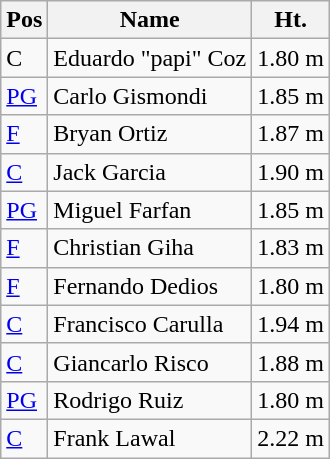<table class=wikitable>
<tr>
<th>Pos</th>
<th>Name</th>
<th>Ht.</th>
</tr>
<tr>
<td>C</td>
<td>Eduardo "papi" Coz</td>
<td>1.80 m</td>
</tr>
<tr>
<td><a href='#'>PG</a></td>
<td>Carlo Gismondi</td>
<td>1.85 m</td>
</tr>
<tr>
<td><a href='#'>F</a></td>
<td>Bryan Ortiz</td>
<td>1.87 m</td>
</tr>
<tr>
<td><a href='#'>C</a></td>
<td>Jack Garcia</td>
<td>1.90 m</td>
</tr>
<tr>
<td><a href='#'>PG</a></td>
<td>Miguel Farfan</td>
<td>1.85 m</td>
</tr>
<tr>
<td><a href='#'>F</a></td>
<td>Christian Giha</td>
<td>1.83 m</td>
</tr>
<tr>
<td><a href='#'>F</a></td>
<td>Fernando Dedios</td>
<td>1.80 m</td>
</tr>
<tr>
<td><a href='#'>C</a></td>
<td>Francisco Carulla</td>
<td>1.94 m</td>
</tr>
<tr>
<td><a href='#'>C</a></td>
<td>Giancarlo Risco</td>
<td>1.88 m</td>
</tr>
<tr>
<td><a href='#'>PG</a></td>
<td>Rodrigo Ruiz</td>
<td>1.80 m</td>
</tr>
<tr>
<td><a href='#'>C</a></td>
<td>Frank Lawal</td>
<td>2.22 m</td>
</tr>
</table>
